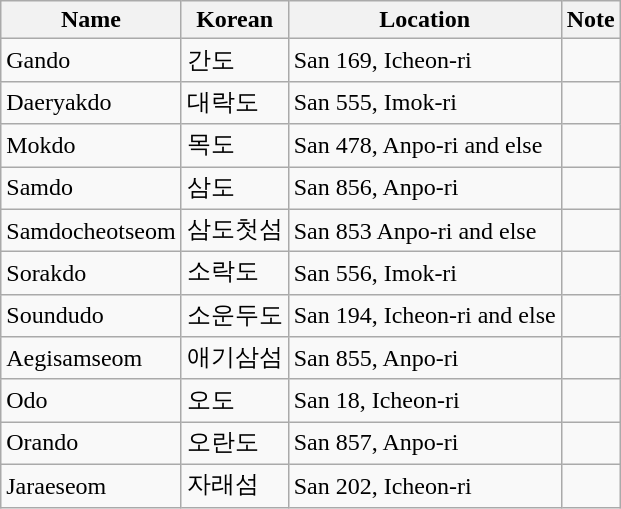<table class="wikitable">
<tr>
<th>Name</th>
<th>Korean</th>
<th>Location</th>
<th>Note</th>
</tr>
<tr>
<td>Gando</td>
<td>간도</td>
<td>San 169, Icheon-ri</td>
<td></td>
</tr>
<tr>
<td>Daeryakdo</td>
<td>대락도</td>
<td>San 555, Imok-ri</td>
<td></td>
</tr>
<tr>
<td>Mokdo</td>
<td>목도</td>
<td>San 478, Anpo-ri and else</td>
<td></td>
</tr>
<tr>
<td>Samdo</td>
<td>삼도</td>
<td>San 856, Anpo-ri</td>
<td></td>
</tr>
<tr>
<td>Samdocheotseom</td>
<td>삼도첫섬</td>
<td>San 853 Anpo-ri and else</td>
<td></td>
</tr>
<tr>
<td>Sorakdo</td>
<td>소락도</td>
<td>San 556, Imok-ri</td>
<td></td>
</tr>
<tr>
<td>Soundudo</td>
<td>소운두도</td>
<td>San 194, Icheon-ri and else</td>
<td></td>
</tr>
<tr>
<td>Aegisamseom</td>
<td>애기삼섬</td>
<td>San 855, Anpo-ri</td>
<td></td>
</tr>
<tr>
<td>Odo</td>
<td>오도</td>
<td>San 18, Icheon-ri</td>
<td></td>
</tr>
<tr>
<td>Orando</td>
<td>오란도</td>
<td>San 857, Anpo-ri</td>
<td></td>
</tr>
<tr>
<td>Jaraeseom</td>
<td>자래섬</td>
<td>San 202, Icheon-ri</td>
<td></td>
</tr>
</table>
